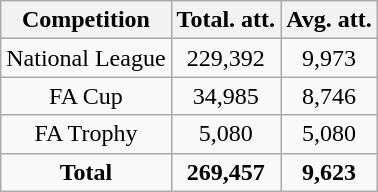<table class="wikitable" style="text-align: center">
<tr>
<th>Competition</th>
<th>Total. att.</th>
<th>Avg. att.</th>
</tr>
<tr>
<td>National League</td>
<td>229,392</td>
<td>9,973</td>
</tr>
<tr>
<td>FA Cup</td>
<td>34,985</td>
<td>8,746</td>
</tr>
<tr>
<td>FA Trophy</td>
<td>5,080</td>
<td>5,080</td>
</tr>
<tr>
<td><strong>Total</strong></td>
<td><strong>269,457</strong></td>
<td><strong>9,623</strong></td>
</tr>
</table>
